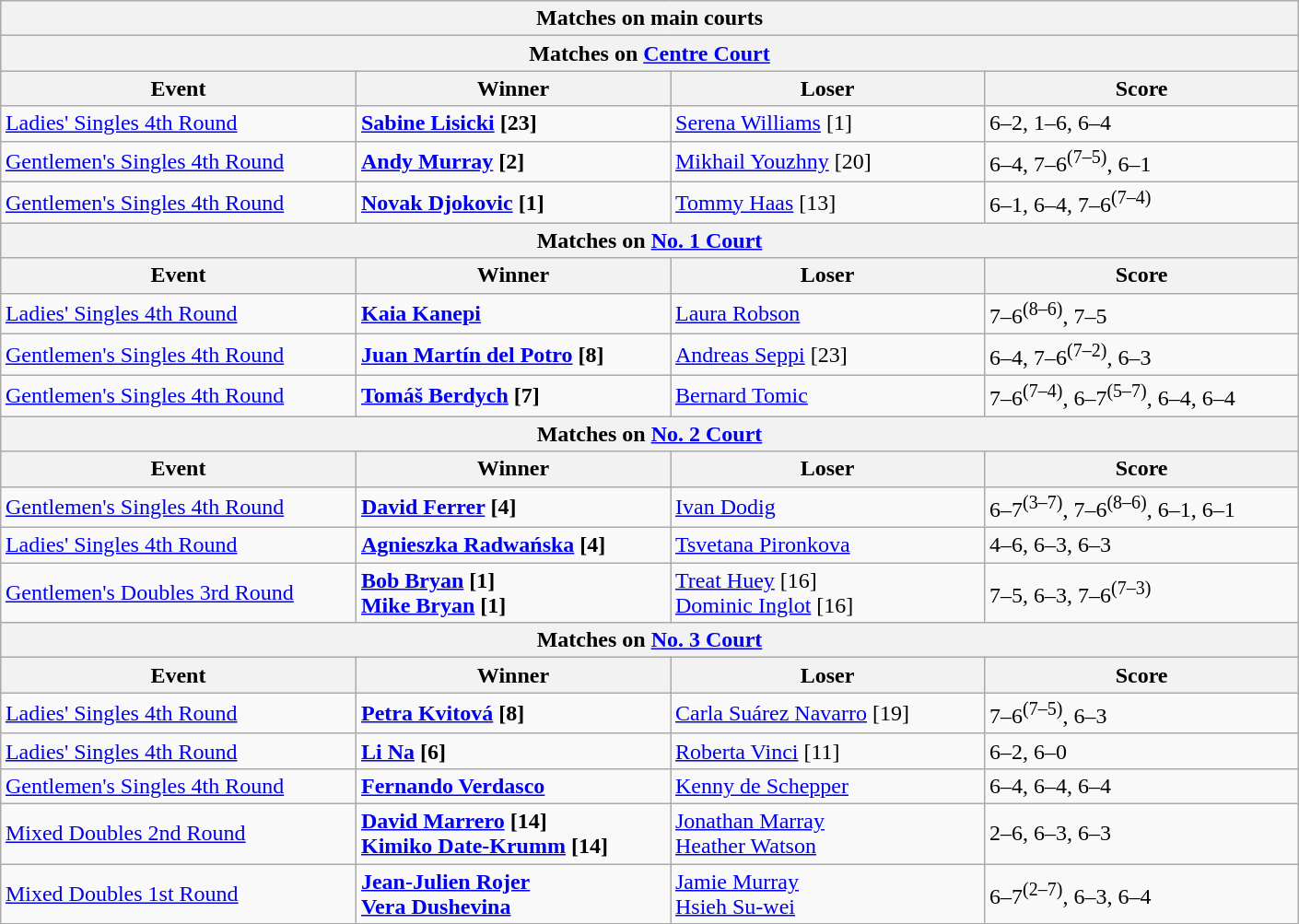<table class="wikitable collapsible uncollapsed" style="margin:auto;">
<tr>
<th colspan="4" style="white-space:nowrap;">Matches on main courts</th>
</tr>
<tr>
<th colspan="4">Matches on <a href='#'>Centre Court</a></th>
</tr>
<tr>
<th width=250>Event</th>
<th width=220>Winner</th>
<th width=220>Loser</th>
<th width=220>Score</th>
</tr>
<tr>
<td><a href='#'>Ladies' Singles 4th Round</a></td>
<td> <strong><a href='#'>Sabine Lisicki</a> [23]</strong></td>
<td> <a href='#'>Serena Williams</a> [1]</td>
<td>6–2, 1–6, 6–4</td>
</tr>
<tr>
<td><a href='#'>Gentlemen's Singles 4th Round</a></td>
<td> <strong><a href='#'>Andy Murray</a> [2]</strong></td>
<td> <a href='#'>Mikhail Youzhny</a> [20]</td>
<td>6–4, 7–6<sup>(7–5)</sup>, 6–1</td>
</tr>
<tr>
<td><a href='#'>Gentlemen's Singles 4th Round</a></td>
<td> <strong><a href='#'>Novak Djokovic</a> [1]</strong></td>
<td> <a href='#'>Tommy Haas</a> [13]</td>
<td>6–1, 6–4, 7–6<sup>(7–4)</sup></td>
</tr>
<tr>
<th colspan="4">Matches on <a href='#'>No. 1 Court</a></th>
</tr>
<tr>
<th width=250>Event</th>
<th width=220>Winner</th>
<th width=220>Loser</th>
<th width=220>Score</th>
</tr>
<tr>
<td><a href='#'>Ladies' Singles 4th Round</a></td>
<td> <strong><a href='#'>Kaia Kanepi</a></strong></td>
<td> <a href='#'>Laura Robson</a></td>
<td>7–6<sup>(8–6)</sup>, 7–5</td>
</tr>
<tr>
<td><a href='#'>Gentlemen's Singles 4th Round</a></td>
<td> <strong><a href='#'>Juan Martín del Potro</a> [8]</strong></td>
<td> <a href='#'>Andreas Seppi</a> [23]</td>
<td>6–4, 7–6<sup>(7–2)</sup>, 6–3</td>
</tr>
<tr>
<td><a href='#'>Gentlemen's Singles 4th Round</a></td>
<td> <strong><a href='#'>Tomáš Berdych</a> [7]</strong></td>
<td> <a href='#'>Bernard Tomic</a></td>
<td>7–6<sup>(7–4)</sup>, 6–7<sup>(5–7)</sup>, 6–4, 6–4</td>
</tr>
<tr>
<th colspan="4">Matches on <a href='#'>No. 2 Court</a></th>
</tr>
<tr>
<th width=250>Event</th>
<th width=220>Winner</th>
<th width=220>Loser</th>
<th width=220>Score</th>
</tr>
<tr>
<td><a href='#'>Gentlemen's Singles 4th Round</a></td>
<td> <strong><a href='#'>David Ferrer</a> [4]</strong></td>
<td> <a href='#'>Ivan Dodig</a></td>
<td>6–7<sup>(3–7)</sup>, 7–6<sup>(8–6)</sup>, 6–1, 6–1</td>
</tr>
<tr>
<td><a href='#'>Ladies' Singles 4th Round</a></td>
<td> <strong><a href='#'>Agnieszka Radwańska</a> [4]</strong></td>
<td> <a href='#'>Tsvetana Pironkova</a></td>
<td>4–6, 6–3, 6–3</td>
</tr>
<tr>
<td><a href='#'>Gentlemen's Doubles 3rd Round</a></td>
<td> <strong><a href='#'>Bob Bryan</a> [1]</strong><br> <strong><a href='#'>Mike Bryan</a> [1]</strong></td>
<td> <a href='#'>Treat Huey</a> [16]<br> <a href='#'>Dominic Inglot</a> [16]</td>
<td>7–5, 6–3, 7–6<sup>(7–3)</sup></td>
</tr>
<tr>
<th colspan="4">Matches on <a href='#'>No. 3 Court</a></th>
</tr>
<tr>
<th width=250>Event</th>
<th width=220>Winner</th>
<th width=220>Loser</th>
<th width=220>Score</th>
</tr>
<tr>
<td><a href='#'>Ladies' Singles 4th Round</a></td>
<td> <strong><a href='#'>Petra Kvitová</a> [8]</strong></td>
<td> <a href='#'>Carla Suárez Navarro</a> [19]</td>
<td>7–6<sup>(7–5)</sup>, 6–3</td>
</tr>
<tr>
<td><a href='#'>Ladies' Singles 4th Round</a></td>
<td> <strong><a href='#'>Li Na</a> [6]</strong></td>
<td> <a href='#'>Roberta Vinci</a> [11]</td>
<td>6–2, 6–0</td>
</tr>
<tr>
<td><a href='#'>Gentlemen's Singles 4th Round</a></td>
<td> <strong><a href='#'>Fernando Verdasco</a></strong></td>
<td> <a href='#'>Kenny de Schepper</a></td>
<td>6–4, 6–4, 6–4</td>
</tr>
<tr>
<td><a href='#'>Mixed Doubles 2nd Round</a></td>
<td> <strong><a href='#'>David Marrero</a> [14]</strong><br> <strong><a href='#'>Kimiko Date-Krumm</a> [14]</strong></td>
<td> <a href='#'>Jonathan Marray</a><br> <a href='#'>Heather Watson</a></td>
<td>2–6, 6–3, 6–3</td>
</tr>
<tr>
<td><a href='#'>Mixed Doubles 1st Round</a></td>
<td> <strong><a href='#'>Jean-Julien Rojer</a></strong><br> <strong><a href='#'>Vera Dushevina</a></strong></td>
<td> <a href='#'>Jamie Murray</a><br> <a href='#'>Hsieh Su-wei</a></td>
<td>6–7<sup>(2–7)</sup>, 6–3, 6–4</td>
</tr>
</table>
